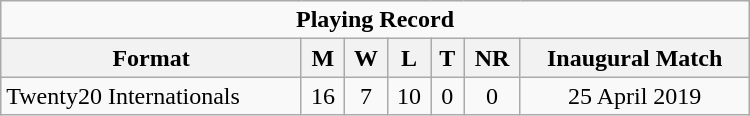<table class="wikitable" style="text-align: center; width: 500px;">
<tr>
<td colspan=7 align="center"><strong>Playing Record</strong></td>
</tr>
<tr>
<th>Format</th>
<th>M</th>
<th>W</th>
<th>L</th>
<th>T</th>
<th>NR</th>
<th>Inaugural Match</th>
</tr>
<tr>
<td align="left">Twenty20 Internationals</td>
<td>16</td>
<td>7</td>
<td>10</td>
<td>0</td>
<td>0</td>
<td>25 April 2019</td>
</tr>
</table>
